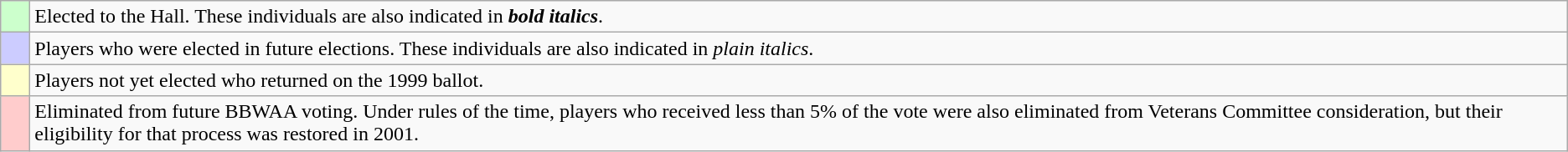<table class="wikitable">
<tr>
<td bgcolor="#ccffcc">    </td>
<td>Elected to the Hall. These individuals are also indicated in <strong><em>bold italics</em></strong>.</td>
</tr>
<tr>
<td bgcolor="#ccccff">    </td>
<td>Players who were elected in future elections. These individuals are also indicated in <em>plain italics</em>.</td>
</tr>
<tr>
<td bgcolor="#ffffcc">    </td>
<td>Players not yet elected who returned on the 1999 ballot.</td>
</tr>
<tr>
<td bgcolor="#ffcccc">    </td>
<td>Eliminated from future BBWAA voting. Under rules of the time, players who received less than 5% of the vote were also eliminated from Veterans Committee consideration, but their eligibility for that process was restored in 2001.</td>
</tr>
</table>
